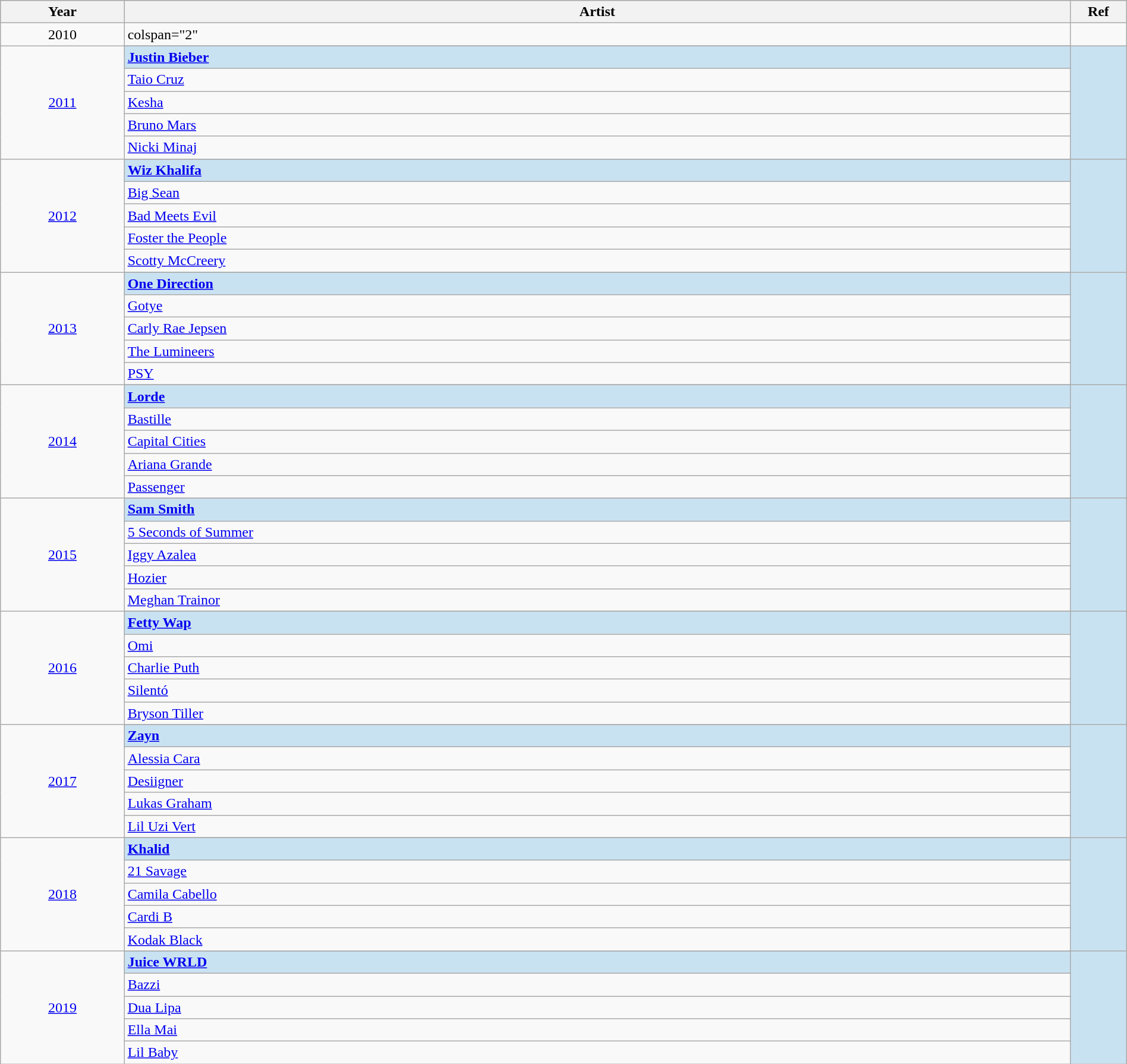<table class="wikitable" style="width:100%;">
<tr style="background:#bebebe;">
<th style="width:11%;">Year</th>
<th style="width:84%;">Artist</th>
<th style="width:5%;">Ref</th>
</tr>
<tr>
<td align="center">2010</td>
<td>colspan="2" </td>
</tr>
<tr>
<td rowspan="6" align="center"><a href='#'>2011</a></td>
</tr>
<tr style="background:#c9e2f2">
<td><strong><a href='#'>Justin Bieber</a></strong></td>
<td rowspan="6" align="center"></td>
</tr>
<tr>
<td><a href='#'>Taio Cruz</a></td>
</tr>
<tr>
<td><a href='#'>Kesha</a></td>
</tr>
<tr>
<td><a href='#'>Bruno Mars</a></td>
</tr>
<tr>
<td><a href='#'>Nicki Minaj</a></td>
</tr>
<tr>
<td rowspan="6" align="center"><a href='#'>2012</a></td>
</tr>
<tr style="background:#c9e2f2">
<td><strong><a href='#'>Wiz Khalifa</a></strong></td>
<td rowspan="6" align="center"></td>
</tr>
<tr>
<td><a href='#'>Big Sean</a></td>
</tr>
<tr>
<td><a href='#'>Bad Meets Evil</a></td>
</tr>
<tr>
<td><a href='#'>Foster the People</a></td>
</tr>
<tr>
<td><a href='#'>Scotty McCreery</a></td>
</tr>
<tr>
<td rowspan="6" align="center"><a href='#'>2013</a></td>
</tr>
<tr style="background:#c9e2f2">
<td><strong><a href='#'>One Direction</a></strong></td>
<td rowspan="6" align="center"></td>
</tr>
<tr>
<td><a href='#'>Gotye</a></td>
</tr>
<tr>
<td><a href='#'>Carly Rae Jepsen</a></td>
</tr>
<tr>
<td><a href='#'>The Lumineers</a></td>
</tr>
<tr>
<td><a href='#'>PSY</a></td>
</tr>
<tr>
<td rowspan="6" align="center"><a href='#'>2014</a></td>
</tr>
<tr style="background:#c9e2f2">
<td><strong><a href='#'>Lorde</a></strong></td>
<td rowspan="6" align="center"></td>
</tr>
<tr>
<td><a href='#'>Bastille</a></td>
</tr>
<tr>
<td><a href='#'>Capital Cities</a></td>
</tr>
<tr>
<td><a href='#'>Ariana Grande</a></td>
</tr>
<tr>
<td><a href='#'>Passenger</a></td>
</tr>
<tr>
<td rowspan="6" align="center"><a href='#'>2015</a></td>
</tr>
<tr style="background:#c9e2f2">
<td><strong><a href='#'>Sam Smith</a></strong></td>
<td rowspan="6" align="center"></td>
</tr>
<tr>
<td><a href='#'>5 Seconds of Summer</a></td>
</tr>
<tr>
<td><a href='#'>Iggy Azalea</a></td>
</tr>
<tr>
<td><a href='#'>Hozier</a></td>
</tr>
<tr>
<td><a href='#'>Meghan Trainor</a></td>
</tr>
<tr>
<td rowspan="6" align="center"><a href='#'>2016</a></td>
</tr>
<tr style="background:#c9e2f2">
<td><strong><a href='#'>Fetty Wap</a></strong></td>
<td rowspan="6" align="center"></td>
</tr>
<tr>
<td><a href='#'>Omi</a></td>
</tr>
<tr>
<td><a href='#'>Charlie Puth</a></td>
</tr>
<tr>
<td><a href='#'>Silentó</a></td>
</tr>
<tr>
<td><a href='#'>Bryson Tiller</a></td>
</tr>
<tr>
<td rowspan="6" align="center"><a href='#'>2017</a></td>
</tr>
<tr style="background:#c9e2f2">
<td><strong><a href='#'>Zayn</a></strong></td>
<td rowspan="6" align="center"></td>
</tr>
<tr>
<td><a href='#'>Alessia Cara</a></td>
</tr>
<tr>
<td><a href='#'>Desiigner</a></td>
</tr>
<tr>
<td><a href='#'>Lukas Graham</a></td>
</tr>
<tr>
<td><a href='#'>Lil Uzi Vert</a></td>
</tr>
<tr>
<td rowspan="6" align="center"><a href='#'>2018</a></td>
</tr>
<tr style="background:#c9e2f2">
<td><strong><a href='#'>Khalid</a></strong></td>
<td rowspan="6" align="center"></td>
</tr>
<tr>
<td><a href='#'>21 Savage</a></td>
</tr>
<tr>
<td><a href='#'>Camila Cabello</a></td>
</tr>
<tr>
<td><a href='#'>Cardi B</a></td>
</tr>
<tr>
<td><a href='#'>Kodak Black</a></td>
</tr>
<tr>
<td rowspan="6" align="center"><a href='#'>2019</a></td>
</tr>
<tr style="background:#c9e2f2">
<td><strong><a href='#'>Juice WRLD</a></strong></td>
<td rowspan="6" align="center"></td>
</tr>
<tr>
<td><a href='#'>Bazzi</a></td>
</tr>
<tr>
<td><a href='#'>Dua Lipa</a></td>
</tr>
<tr>
<td><a href='#'>Ella Mai</a></td>
</tr>
<tr>
<td><a href='#'>Lil Baby</a></td>
</tr>
</table>
